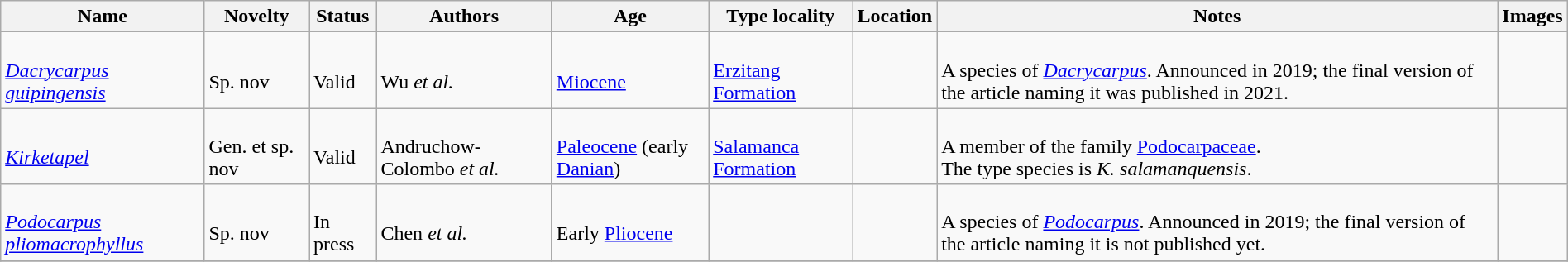<table class="wikitable sortable" align="center" width="100%">
<tr>
<th>Name</th>
<th>Novelty</th>
<th>Status</th>
<th>Authors</th>
<th>Age</th>
<th>Type locality</th>
<th>Location</th>
<th>Notes</th>
<th>Images</th>
</tr>
<tr>
<td><br><em><a href='#'>Dacrycarpus guipingensis</a></em></td>
<td><br>Sp. nov</td>
<td><br>Valid</td>
<td><br>Wu <em>et al.</em></td>
<td><br><a href='#'>Miocene</a></td>
<td><br><a href='#'>Erzitang Formation</a></td>
<td><br></td>
<td><br>A species of <em><a href='#'>Dacrycarpus</a></em>. Announced in 2019; the final version of the article naming it was published in 2021.</td>
<td></td>
</tr>
<tr>
<td><br><em><a href='#'>Kirketapel</a></em></td>
<td><br>Gen. et sp. nov</td>
<td><br>Valid</td>
<td><br>Andruchow-Colombo <em>et al.</em></td>
<td><br><a href='#'>Paleocene</a> (early <a href='#'>Danian</a>)</td>
<td><br><a href='#'>Salamanca Formation</a></td>
<td><br></td>
<td><br>A member of the family <a href='#'>Podocarpaceae</a>.<br> The type species is <em>K. salamanquensis</em>.</td>
<td></td>
</tr>
<tr>
<td><br><em><a href='#'>Podocarpus pliomacrophyllus</a></em></td>
<td><br>Sp. nov</td>
<td><br>In press</td>
<td><br>Chen <em>et al.</em></td>
<td><br>Early <a href='#'>Pliocene</a></td>
<td></td>
<td><br></td>
<td><br>A species of <em><a href='#'>Podocarpus</a></em>. Announced in 2019; the final version of the article naming it is not published yet.</td>
<td></td>
</tr>
<tr>
</tr>
</table>
